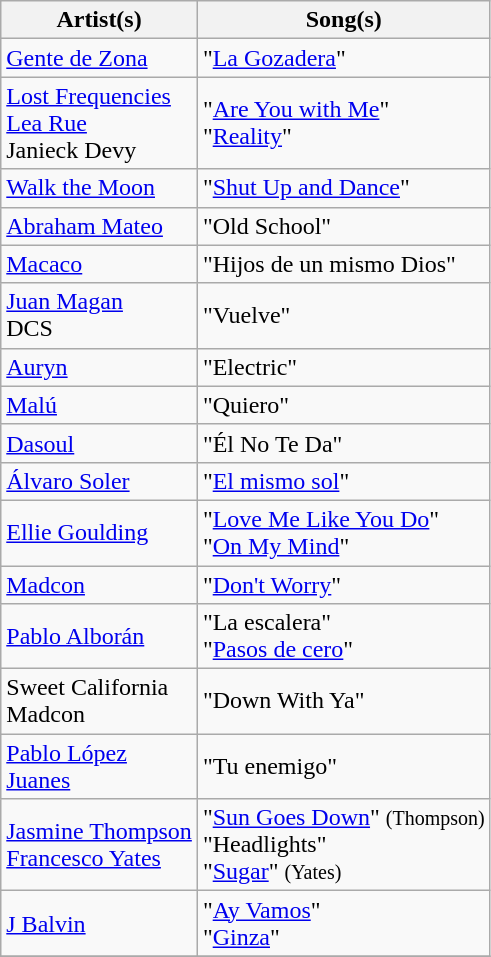<table class="wikitable">
<tr>
<th>Artist(s)</th>
<th>Song(s)</th>
</tr>
<tr>
<td><a href='#'>Gente de Zona</a></td>
<td>"<a href='#'>La Gozadera</a>"</td>
</tr>
<tr>
<td><a href='#'>Lost Frequencies</a><br><a href='#'>Lea Rue</a><br>Janieck Devy</td>
<td>"<a href='#'>Are You with Me</a>"<br>"<a href='#'>Reality</a>"</td>
</tr>
<tr>
<td><a href='#'>Walk the Moon</a></td>
<td>"<a href='#'>Shut Up and Dance</a>"</td>
</tr>
<tr>
<td><a href='#'>Abraham Mateo</a></td>
<td>"Old School"</td>
</tr>
<tr>
<td><a href='#'>Macaco</a></td>
<td>"Hijos de un mismo Dios"</td>
</tr>
<tr>
<td><a href='#'>Juan Magan</a><br>DCS</td>
<td>"Vuelve"</td>
</tr>
<tr>
<td><a href='#'>Auryn</a></td>
<td>"Electric"</td>
</tr>
<tr>
<td><a href='#'>Malú</a></td>
<td>"Quiero"</td>
</tr>
<tr>
<td><a href='#'>Dasoul</a></td>
<td>"Él No Te Da"</td>
</tr>
<tr>
<td><a href='#'>Álvaro Soler</a></td>
<td>"<a href='#'>El mismo sol</a>"</td>
</tr>
<tr>
<td><a href='#'>Ellie Goulding</a></td>
<td>"<a href='#'>Love Me Like You Do</a>"<br>"<a href='#'>On My Mind</a>"</td>
</tr>
<tr>
<td><a href='#'>Madcon</a></td>
<td>"<a href='#'>Don't Worry</a>"</td>
</tr>
<tr>
<td><a href='#'>Pablo Alborán</a></td>
<td>"La escalera"<br>"<a href='#'>Pasos de cero</a>"</td>
</tr>
<tr>
<td>Sweet California<br>Madcon</td>
<td>"Down With Ya"</td>
</tr>
<tr>
<td><a href='#'>Pablo López</a><br><a href='#'>Juanes</a></td>
<td>"Tu enemigo"</td>
</tr>
<tr>
<td><a href='#'>Jasmine Thompson</a><br><a href='#'>Francesco Yates</a></td>
<td>"<a href='#'>Sun Goes Down</a>" <small>(Thompson)</small><br>"Headlights"<br>"<a href='#'>Sugar</a>" <small>(Yates)</small></td>
</tr>
<tr>
<td><a href='#'>J Balvin</a></td>
<td>"<a href='#'>Ay Vamos</a>"<br>"<a href='#'>Ginza</a>"</td>
</tr>
<tr>
</tr>
</table>
